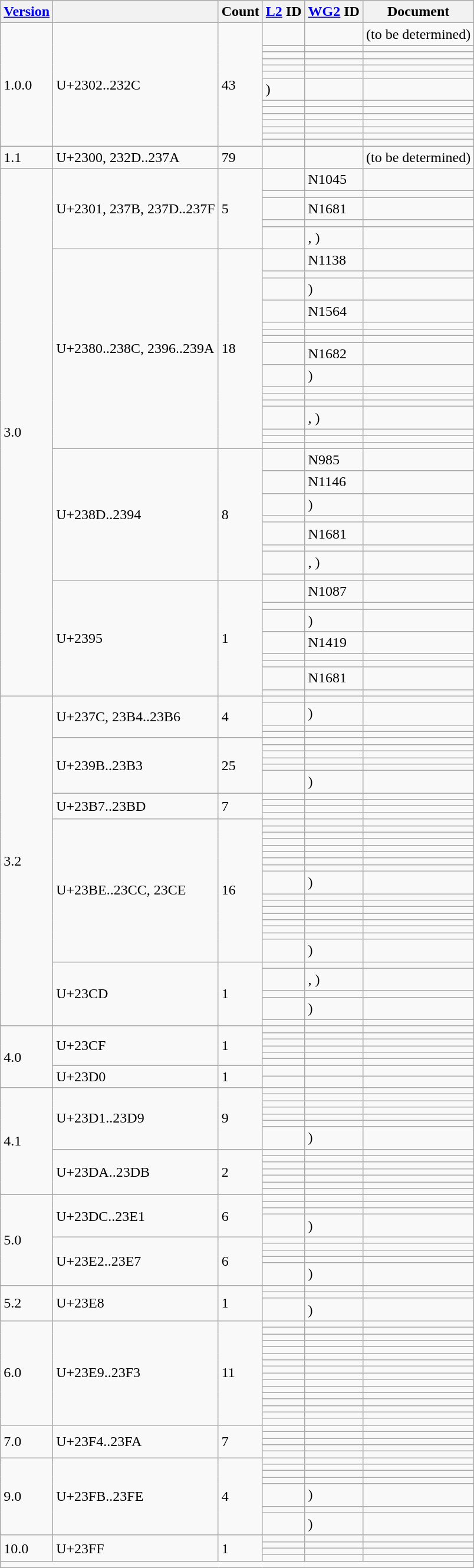<table class="wikitable collapsible collapsed sticky-header">
<tr>
<th><a href='#'>Version</a></th>
<th></th>
<th>Count</th>
<th><a href='#'>L2</a> ID</th>
<th><a href='#'>WG2</a> ID</th>
<th>Document</th>
</tr>
<tr>
<td rowspan="14">1.0.0</td>
<td rowspan="14">U+2302..232C</td>
<td rowspan="14">43</td>
<td></td>
<td></td>
<td>(to be determined)</td>
</tr>
<tr>
<td></td>
<td></td>
<td></td>
</tr>
<tr>
<td></td>
<td></td>
<td></td>
</tr>
<tr>
<td></td>
<td></td>
<td></td>
</tr>
<tr>
<td></td>
<td></td>
<td></td>
</tr>
<tr>
<td></td>
<td></td>
<td></td>
</tr>
<tr>
<td> )</td>
<td></td>
<td></td>
</tr>
<tr>
<td></td>
<td></td>
<td></td>
</tr>
<tr>
<td></td>
<td></td>
<td></td>
</tr>
<tr>
<td></td>
<td></td>
<td></td>
</tr>
<tr>
<td></td>
<td></td>
<td></td>
</tr>
<tr>
<td></td>
<td></td>
<td></td>
</tr>
<tr>
<td></td>
<td></td>
<td></td>
</tr>
<tr>
<td></td>
<td></td>
<td></td>
</tr>
<tr>
<td>1.1</td>
<td>U+2300, 232D..237A</td>
<td>79</td>
<td></td>
<td></td>
<td>(to be determined)</td>
</tr>
<tr>
<td rowspan="37">3.0</td>
<td rowspan="5">U+2301, 237B, 237D..237F</td>
<td rowspan="5">5</td>
<td></td>
<td>N1045</td>
<td></td>
</tr>
<tr>
<td></td>
<td></td>
<td></td>
</tr>
<tr>
<td></td>
<td>N1681</td>
<td></td>
</tr>
<tr>
<td></td>
<td></td>
<td></td>
</tr>
<tr>
<td></td>
<td> , )</td>
<td></td>
</tr>
<tr>
<td rowspan="16">U+2380..238C, 2396..239A</td>
<td rowspan="16">18</td>
<td></td>
<td>N1138</td>
<td></td>
</tr>
<tr>
<td></td>
<td></td>
<td></td>
</tr>
<tr>
<td></td>
<td> )</td>
<td></td>
</tr>
<tr>
<td></td>
<td>N1564</td>
<td></td>
</tr>
<tr>
<td></td>
<td></td>
<td></td>
</tr>
<tr>
<td></td>
<td></td>
<td></td>
</tr>
<tr>
<td></td>
<td></td>
<td></td>
</tr>
<tr>
<td></td>
<td>N1682</td>
<td></td>
</tr>
<tr>
<td></td>
<td> )</td>
<td></td>
</tr>
<tr>
<td></td>
<td></td>
<td></td>
</tr>
<tr>
<td></td>
<td></td>
<td></td>
</tr>
<tr>
<td></td>
<td></td>
<td></td>
</tr>
<tr>
<td></td>
<td> , )</td>
<td></td>
</tr>
<tr>
<td></td>
<td></td>
<td></td>
</tr>
<tr>
<td></td>
<td></td>
<td></td>
</tr>
<tr>
<td></td>
<td></td>
<td></td>
</tr>
<tr>
<td rowspan="8">U+238D..2394</td>
<td rowspan="8">8</td>
<td></td>
<td>N985</td>
<td></td>
</tr>
<tr>
<td></td>
<td>N1146</td>
<td></td>
</tr>
<tr>
<td></td>
<td> )</td>
<td></td>
</tr>
<tr>
<td></td>
<td></td>
<td></td>
</tr>
<tr>
<td></td>
<td>N1681</td>
<td></td>
</tr>
<tr>
<td></td>
<td></td>
<td></td>
</tr>
<tr>
<td></td>
<td> , )</td>
<td></td>
</tr>
<tr>
<td></td>
<td></td>
<td></td>
</tr>
<tr>
<td rowspan="8">U+2395</td>
<td rowspan="8">1</td>
<td></td>
<td>N1087</td>
<td></td>
</tr>
<tr>
<td></td>
<td></td>
<td></td>
</tr>
<tr>
<td></td>
<td> )</td>
<td></td>
</tr>
<tr>
<td></td>
<td>N1419</td>
<td></td>
</tr>
<tr>
<td></td>
<td></td>
<td></td>
</tr>
<tr>
<td></td>
<td></td>
<td></td>
</tr>
<tr>
<td></td>
<td>N1681</td>
<td></td>
</tr>
<tr>
<td></td>
<td></td>
<td></td>
</tr>
<tr>
<td rowspan="36">3.2</td>
<td rowspan="4">U+237C, 23B4..23B6</td>
<td rowspan="4">4</td>
<td></td>
<td></td>
<td></td>
</tr>
<tr>
<td></td>
<td> )</td>
<td></td>
</tr>
<tr>
<td></td>
<td></td>
<td></td>
</tr>
<tr>
<td></td>
<td></td>
<td></td>
</tr>
<tr>
<td rowspan="6">U+239B..23B3</td>
<td rowspan="6">25</td>
<td></td>
<td></td>
<td></td>
</tr>
<tr>
<td></td>
<td></td>
<td></td>
</tr>
<tr>
<td></td>
<td></td>
<td></td>
</tr>
<tr>
<td></td>
<td></td>
<td></td>
</tr>
<tr>
<td></td>
<td></td>
<td></td>
</tr>
<tr>
<td></td>
<td> )</td>
<td></td>
</tr>
<tr>
<td rowspan="4">U+23B7..23BD</td>
<td rowspan="4">7</td>
<td></td>
<td></td>
<td></td>
</tr>
<tr>
<td></td>
<td></td>
<td></td>
</tr>
<tr>
<td></td>
<td></td>
<td></td>
</tr>
<tr>
<td></td>
<td></td>
<td></td>
</tr>
<tr>
<td rowspan="17">U+23BE..23CC, 23CE</td>
<td rowspan="17">16</td>
<td></td>
<td></td>
<td></td>
</tr>
<tr>
<td></td>
<td></td>
<td></td>
</tr>
<tr>
<td></td>
<td></td>
<td></td>
</tr>
<tr>
<td></td>
<td></td>
<td></td>
</tr>
<tr>
<td></td>
<td></td>
<td></td>
</tr>
<tr>
<td></td>
<td></td>
<td></td>
</tr>
<tr>
<td></td>
<td></td>
<td></td>
</tr>
<tr>
<td> </td>
<td></td>
<td></td>
</tr>
<tr>
<td></td>
<td> )</td>
<td></td>
</tr>
<tr>
<td></td>
<td></td>
<td></td>
</tr>
<tr>
<td></td>
<td></td>
<td></td>
</tr>
<tr>
<td></td>
<td></td>
<td></td>
</tr>
<tr>
<td></td>
<td></td>
<td></td>
</tr>
<tr>
<td></td>
<td></td>
<td></td>
</tr>
<tr>
<td></td>
<td></td>
<td></td>
</tr>
<tr>
<td></td>
<td></td>
<td></td>
</tr>
<tr>
<td></td>
<td> )</td>
<td></td>
</tr>
<tr>
<td rowspan="5">U+23CD</td>
<td rowspan="5">1</td>
<td></td>
<td></td>
<td></td>
</tr>
<tr>
<td></td>
<td> , )</td>
<td></td>
</tr>
<tr>
<td></td>
<td></td>
<td></td>
</tr>
<tr>
<td></td>
<td> )</td>
<td></td>
</tr>
<tr>
<td></td>
<td></td>
<td></td>
</tr>
<tr>
<td rowspan="8">4.0</td>
<td rowspan="6">U+23CF</td>
<td rowspan="6">1</td>
<td></td>
<td></td>
<td></td>
</tr>
<tr>
<td></td>
<td></td>
<td></td>
</tr>
<tr>
<td></td>
<td></td>
<td></td>
</tr>
<tr>
<td></td>
<td></td>
<td></td>
</tr>
<tr>
<td></td>
<td></td>
<td></td>
</tr>
<tr>
<td></td>
<td></td>
<td></td>
</tr>
<tr>
<td rowspan="2">U+23D0</td>
<td rowspan="2">1</td>
<td></td>
<td></td>
<td></td>
</tr>
<tr>
<td></td>
<td></td>
<td></td>
</tr>
<tr>
<td rowspan="14">4.1</td>
<td rowspan="7">U+23D1..23D9</td>
<td rowspan="7">9</td>
<td></td>
<td></td>
<td></td>
</tr>
<tr>
<td></td>
<td></td>
<td></td>
</tr>
<tr>
<td></td>
<td></td>
<td></td>
</tr>
<tr>
<td></td>
<td></td>
<td></td>
</tr>
<tr>
<td></td>
<td></td>
<td></td>
</tr>
<tr>
<td></td>
<td></td>
<td></td>
</tr>
<tr>
<td></td>
<td> )</td>
<td></td>
</tr>
<tr>
<td rowspan="7">U+23DA..23DB</td>
<td rowspan="7">2</td>
<td></td>
<td></td>
<td></td>
</tr>
<tr>
<td></td>
<td></td>
<td></td>
</tr>
<tr>
<td></td>
<td></td>
<td></td>
</tr>
<tr>
<td></td>
<td></td>
<td></td>
</tr>
<tr>
<td></td>
<td></td>
<td></td>
</tr>
<tr>
<td></td>
<td></td>
<td></td>
</tr>
<tr>
<td></td>
<td></td>
<td></td>
</tr>
<tr>
<td rowspan="9">5.0</td>
<td rowspan="4">U+23DC..23E1</td>
<td rowspan="4">6</td>
<td></td>
<td></td>
<td></td>
</tr>
<tr>
<td></td>
<td></td>
<td></td>
</tr>
<tr>
<td></td>
<td></td>
<td></td>
</tr>
<tr>
<td></td>
<td> )</td>
<td></td>
</tr>
<tr>
<td rowspan="5">U+23E2..23E7</td>
<td rowspan="5">6</td>
<td></td>
<td></td>
<td></td>
</tr>
<tr>
<td></td>
<td></td>
<td></td>
</tr>
<tr>
<td></td>
<td></td>
<td></td>
</tr>
<tr>
<td></td>
<td></td>
<td></td>
</tr>
<tr>
<td></td>
<td> )</td>
<td></td>
</tr>
<tr>
<td rowspan="3">5.2</td>
<td rowspan="3">U+23E8</td>
<td rowspan="3">1</td>
<td></td>
<td></td>
<td></td>
</tr>
<tr>
<td></td>
<td></td>
<td></td>
</tr>
<tr>
<td></td>
<td> )</td>
<td></td>
</tr>
<tr>
<td rowspan="16">6.0</td>
<td rowspan="16">U+23E9..23F3</td>
<td rowspan="16">11</td>
<td></td>
<td></td>
<td></td>
</tr>
<tr>
<td></td>
<td></td>
<td></td>
</tr>
<tr>
<td></td>
<td></td>
<td></td>
</tr>
<tr>
<td></td>
<td></td>
<td></td>
</tr>
<tr>
<td></td>
<td></td>
<td></td>
</tr>
<tr>
<td></td>
<td></td>
<td></td>
</tr>
<tr>
<td></td>
<td></td>
<td></td>
</tr>
<tr>
<td></td>
<td></td>
<td></td>
</tr>
<tr>
<td></td>
<td></td>
<td></td>
</tr>
<tr>
<td></td>
<td></td>
<td></td>
</tr>
<tr>
<td></td>
<td></td>
<td></td>
</tr>
<tr>
<td></td>
<td></td>
<td></td>
</tr>
<tr>
<td></td>
<td></td>
<td></td>
</tr>
<tr>
<td></td>
<td></td>
<td></td>
</tr>
<tr>
<td></td>
<td></td>
<td></td>
</tr>
<tr>
<td></td>
<td></td>
<td></td>
</tr>
<tr>
<td rowspan="5">7.0</td>
<td rowspan="5">U+23F4..23FA</td>
<td rowspan="5">7</td>
<td></td>
<td></td>
<td></td>
</tr>
<tr>
<td></td>
<td></td>
<td></td>
</tr>
<tr>
<td></td>
<td></td>
<td></td>
</tr>
<tr>
<td></td>
<td></td>
<td></td>
</tr>
<tr>
<td></td>
<td></td>
<td></td>
</tr>
<tr>
<td rowspan="7">9.0</td>
<td rowspan="7">U+23FB..23FE</td>
<td rowspan="7">4</td>
<td></td>
<td></td>
<td></td>
</tr>
<tr>
<td></td>
<td></td>
<td></td>
</tr>
<tr>
<td></td>
<td></td>
<td></td>
</tr>
<tr>
<td></td>
<td></td>
<td></td>
</tr>
<tr>
<td></td>
<td> )</td>
<td></td>
</tr>
<tr>
<td></td>
<td></td>
<td></td>
</tr>
<tr>
<td></td>
<td> )</td>
<td></td>
</tr>
<tr>
<td rowspan="4">10.0</td>
<td rowspan="4">U+23FF</td>
<td rowspan="4">1</td>
<td></td>
<td></td>
<td></td>
</tr>
<tr>
<td></td>
<td></td>
<td></td>
</tr>
<tr>
<td></td>
<td></td>
<td></td>
</tr>
<tr>
<td></td>
<td></td>
<td></td>
</tr>
<tr class="sortbottom">
<td colspan="6"></td>
</tr>
</table>
